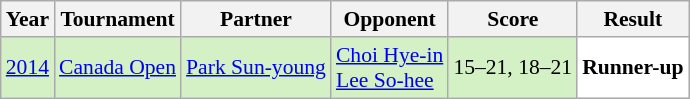<table class="sortable wikitable" style="font-size: 90%;">
<tr>
<th>Year</th>
<th>Tournament</th>
<th>Partner</th>
<th>Opponent</th>
<th>Score</th>
<th>Result</th>
</tr>
<tr style="background:#D4F1C5">
<td align="center"><a href='#'>2014</a></td>
<td align="left"><a href='#'>Canada Open</a></td>
<td align="left"> <a href='#'>Park Sun-young</a></td>
<td align="left"> <a href='#'>Choi Hye-in</a> <br>  <a href='#'>Lee So-hee</a></td>
<td align="left">15–21, 18–21</td>
<td style="text-align:left; background:white"> <strong>Runner-up</strong></td>
</tr>
</table>
